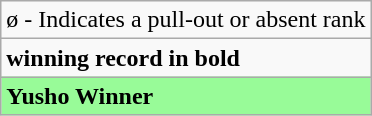<table class="wikitable">
<tr>
<td>ø - Indicates a pull-out or absent rank</td>
</tr>
<tr>
<td><strong>winning record in bold</strong></td>
</tr>
<tr>
<td style="background: PaleGreen;"><strong>Yusho Winner</strong></td>
</tr>
</table>
